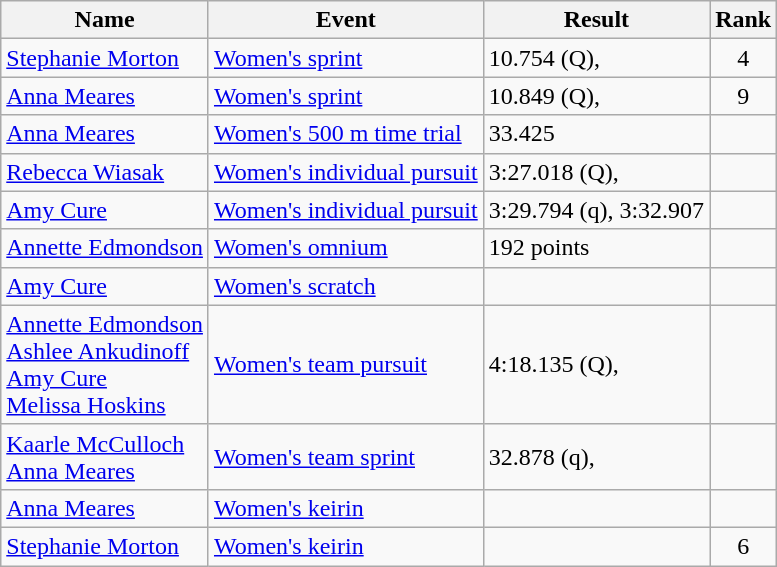<table class="wikitable sortable">
<tr>
<th>Name</th>
<th>Event</th>
<th>Result</th>
<th>Rank</th>
</tr>
<tr>
<td><a href='#'>Stephanie Morton</a></td>
<td><a href='#'>Women's sprint</a></td>
<td>10.754 (Q),</td>
<td align=center>4</td>
</tr>
<tr>
<td><a href='#'>Anna Meares</a></td>
<td><a href='#'>Women's sprint</a></td>
<td>10.849 (Q),</td>
<td align=center>9</td>
</tr>
<tr>
<td><a href='#'>Anna Meares</a></td>
<td><a href='#'>Women's 500 m time trial</a></td>
<td>33.425</td>
<td align=center></td>
</tr>
<tr>
<td><a href='#'>Rebecca Wiasak</a></td>
<td><a href='#'>Women's individual pursuit</a></td>
<td>3:27.018 (Q),</td>
<td align=center></td>
</tr>
<tr>
<td><a href='#'>Amy Cure</a></td>
<td><a href='#'>Women's individual pursuit</a></td>
<td>3:29.794 (q), 3:32.907</td>
<td align=center></td>
</tr>
<tr>
<td><a href='#'>Annette Edmondson</a></td>
<td><a href='#'>Women's omnium</a></td>
<td>192 points</td>
<td align=center></td>
</tr>
<tr>
<td><a href='#'>Amy Cure</a></td>
<td><a href='#'>Women's scratch</a></td>
<td></td>
<td align=center></td>
</tr>
<tr>
<td><a href='#'>Annette Edmondson</a><br><a href='#'>Ashlee Ankudinoff</a><br><a href='#'>Amy Cure</a><br><a href='#'>Melissa Hoskins</a></td>
<td><a href='#'>Women's team pursuit</a></td>
<td>4:18.135 (Q),</td>
<td align=center></td>
</tr>
<tr>
<td><a href='#'>Kaarle McCulloch</a><br><a href='#'>Anna Meares</a></td>
<td><a href='#'>Women's team sprint</a></td>
<td>32.878 (q),</td>
<td align=center></td>
</tr>
<tr>
<td><a href='#'>Anna Meares</a></td>
<td><a href='#'>Women's keirin</a></td>
<td></td>
<td align=center></td>
</tr>
<tr>
<td><a href='#'>Stephanie Morton</a></td>
<td><a href='#'>Women's keirin</a></td>
<td></td>
<td align=center>6</td>
</tr>
</table>
